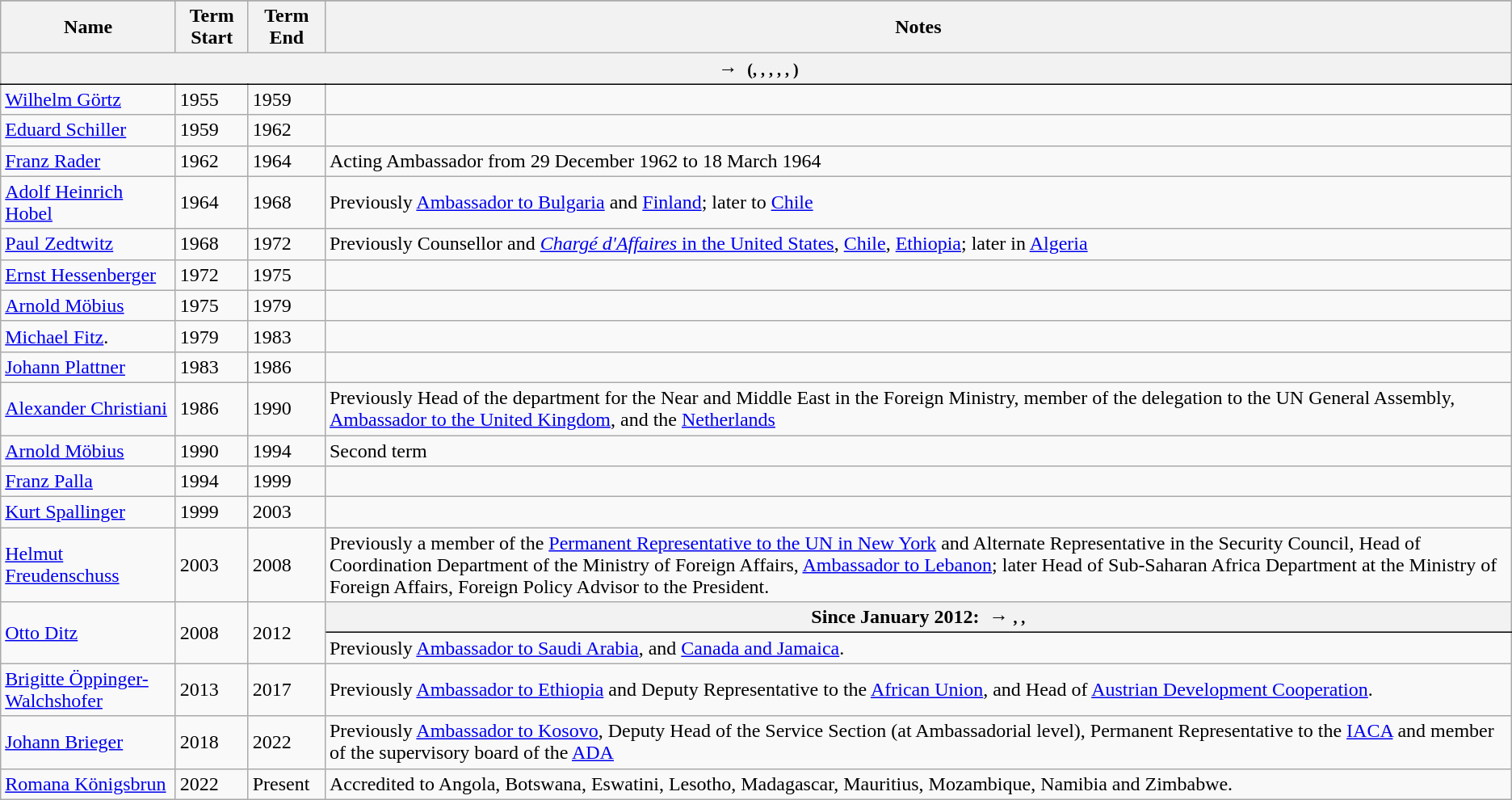<table class="wikitable">
<tr>
</tr>
<tr class="hintergrundfarbe5">
<th>Name</th>
<th>Term Start</th>
<th>Term End</th>
<th>Notes</th>
</tr>
<tr>
<th colspan="4" style="border-bottom: 1pt black solid; border-top: 1pt black solid;"> →  <small>(, , , , , )</small></th>
</tr>
<tr>
<td><a href='#'>Wilhelm Görtz</a><br></td>
<td>1955</td>
<td>1959</td>
<td></td>
</tr>
<tr>
<td><a href='#'>Eduard Schiller</a></td>
<td>1959</td>
<td>1962</td>
<td></td>
</tr>
<tr>
<td><a href='#'>Franz Rader</a></td>
<td>1962</td>
<td>1964</td>
<td>Acting Ambassador from 29 December 1962 to 18 March 1964</td>
</tr>
<tr>
<td><a href='#'>Adolf Heinrich Hobel</a><br></td>
<td>1964</td>
<td>1968</td>
<td>Previously <a href='#'>Ambassador to Bulgaria</a> and <a href='#'>Finland</a>; later to <a href='#'>Chile</a></td>
</tr>
<tr>
<td><a href='#'>Paul Zedtwitz</a><br></td>
<td>1968</td>
<td>1972</td>
<td>Previously Counsellor and <a href='#'><em>Chargé d'Affaires</em> in the United States</a>, <a href='#'>Chile</a>, <a href='#'>Ethiopia</a>; later in <a href='#'>Algeria</a></td>
</tr>
<tr>
<td><a href='#'>Ernst Hessenberger</a><br></td>
<td>1972</td>
<td>1975</td>
<td></td>
</tr>
<tr>
<td><a href='#'>Arnold Möbius</a><br></td>
<td>1975</td>
<td>1979</td>
<td></td>
</tr>
<tr>
<td><a href='#'>Michael Fitz</a>.<br></td>
<td>1979</td>
<td>1983</td>
<td></td>
</tr>
<tr>
<td><a href='#'>Johann Plattner</a><br></td>
<td>1983</td>
<td>1986</td>
<td></td>
</tr>
<tr>
<td><a href='#'>Alexander Christiani</a></td>
<td>1986</td>
<td>1990</td>
<td>Previously Head of the department for the Near and Middle East in the Foreign Ministry, member of the delegation to the UN General Assembly, <a href='#'>Ambassador to the United Kingdom</a>, and the <a href='#'>Netherlands</a></td>
</tr>
<tr>
<td><a href='#'>Arnold Möbius</a><br></td>
<td>1990</td>
<td>1994</td>
<td>Second term</td>
</tr>
<tr>
<td><a href='#'>Franz Palla</a><br></td>
<td>1994</td>
<td>1999</td>
<td></td>
</tr>
<tr>
<td><a href='#'>Kurt Spallinger</a><br></td>
<td>1999</td>
<td>2003</td>
<td></td>
</tr>
<tr>
<td><a href='#'>Helmut Freudenschuss</a><br></td>
<td>2003</td>
<td>2008</td>
<td>Previously a member of the <a href='#'>Permanent Representative to the UN in New York</a> and Alternate Representative in the Security Council, Head of Coordination Department of the Ministry of Foreign Affairs, <a href='#'>Ambassador to Lebanon</a>; later Head of Sub-Saharan Africa Department at the Ministry of Foreign Affairs, Foreign Policy Advisor to the President.</td>
</tr>
<tr>
<td rowspan="2"><a href='#'>Otto Ditz</a><br></td>
<td rowspan="2">2008</td>
<td rowspan="2">2012</td>
<th style="border-bottom: 1pt black solid; border-top: 1pt black solid;">Since January 2012:  → <small>, , </small></th>
</tr>
<tr>
<td>Previously <a href='#'>Ambassador to Saudi Arabia</a>, and <a href='#'>Canada and Jamaica</a>.</td>
</tr>
<tr>
<td><a href='#'>Brigitte Öppinger-Walchshofer</a><br></td>
<td>2013</td>
<td>2017</td>
<td>Previously <a href='#'>Ambassador to Ethiopia</a> and Deputy Representative to the <a href='#'>African Union</a>, and Head of <a href='#'>Austrian Development Cooperation</a>.</td>
</tr>
<tr>
<td><a href='#'>Johann Brieger</a></td>
<td>2018</td>
<td>2022</td>
<td>Previously <a href='#'>Ambassador to Kosovo</a>, Deputy Head of the Service Section (at Ambassadorial level), Permanent Representative to the <a href='#'>IACA</a> and member of the supervisory board of the <a href='#'>ADA</a></td>
</tr>
<tr>
<td><a href='#'>Romana Königsbrun</a></td>
<td>2022</td>
<td>Present</td>
<td>Accredited to Angola, Botswana, Eswatini, Lesotho, Madagascar, Mauritius, Mozambique, Namibia and Zimbabwe.</td>
</tr>
</table>
